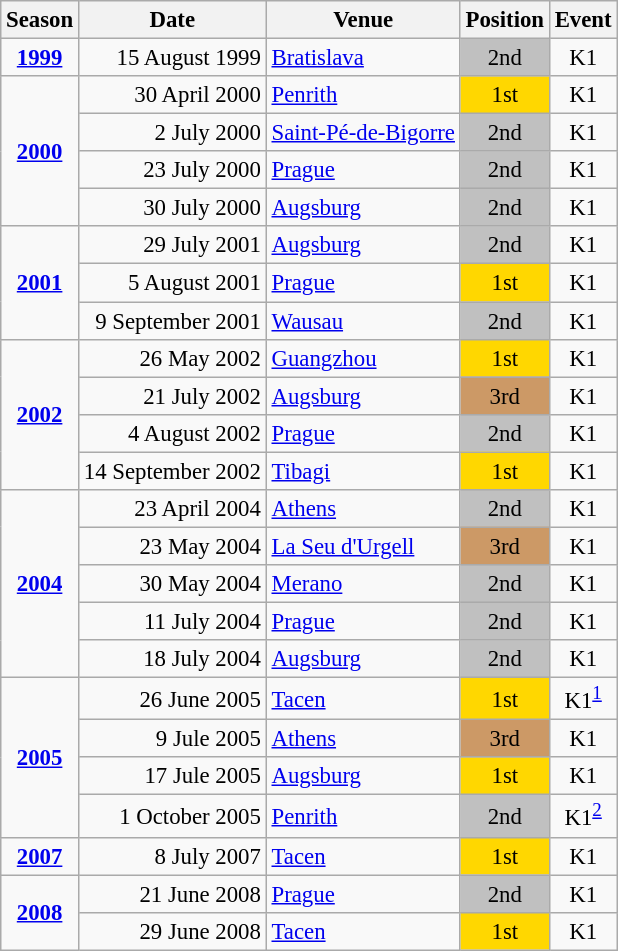<table class="wikitable" style="text-align:center; font-size:95%;">
<tr>
<th>Season</th>
<th>Date</th>
<th>Venue</th>
<th>Position</th>
<th>Event</th>
</tr>
<tr>
<td><strong><a href='#'>1999</a></strong></td>
<td align=right>15 August 1999</td>
<td align=left><a href='#'>Bratislava</a></td>
<td bgcolor=silver>2nd</td>
<td>K1</td>
</tr>
<tr>
<td rowspan=4><strong><a href='#'>2000</a></strong></td>
<td align=right>30 April 2000</td>
<td align=left><a href='#'>Penrith</a></td>
<td bgcolor=gold>1st</td>
<td>K1</td>
</tr>
<tr>
<td align=right>2 July 2000</td>
<td align=left><a href='#'>Saint-Pé-de-Bigorre</a></td>
<td bgcolor=silver>2nd</td>
<td>K1</td>
</tr>
<tr>
<td align=right>23 July 2000</td>
<td align=left><a href='#'>Prague</a></td>
<td bgcolor=silver>2nd</td>
<td>K1</td>
</tr>
<tr>
<td align=right>30 July 2000</td>
<td align=left><a href='#'>Augsburg</a></td>
<td bgcolor=silver>2nd</td>
<td>K1</td>
</tr>
<tr>
<td rowspan=3><strong><a href='#'>2001</a></strong></td>
<td align=right>29 July 2001</td>
<td align=left><a href='#'>Augsburg</a></td>
<td bgcolor=silver>2nd</td>
<td>K1</td>
</tr>
<tr>
<td align=right>5 August 2001</td>
<td align=left><a href='#'>Prague</a></td>
<td bgcolor=gold>1st</td>
<td>K1</td>
</tr>
<tr>
<td align=right>9 September 2001</td>
<td align=left><a href='#'>Wausau</a></td>
<td bgcolor=silver>2nd</td>
<td>K1</td>
</tr>
<tr>
<td rowspan=4><strong><a href='#'>2002</a></strong></td>
<td align=right>26 May 2002</td>
<td align=left><a href='#'>Guangzhou</a></td>
<td bgcolor=gold>1st</td>
<td>K1</td>
</tr>
<tr>
<td align=right>21 July 2002</td>
<td align=left><a href='#'>Augsburg</a></td>
<td bgcolor=cc9966>3rd</td>
<td>K1</td>
</tr>
<tr>
<td align=right>4 August 2002</td>
<td align=left><a href='#'>Prague</a></td>
<td bgcolor=silver>2nd</td>
<td>K1</td>
</tr>
<tr>
<td align=right>14 September 2002</td>
<td align=left><a href='#'>Tibagi</a></td>
<td bgcolor=gold>1st</td>
<td>K1</td>
</tr>
<tr>
<td rowspan=5><strong><a href='#'>2004</a></strong></td>
<td align=right>23 April 2004</td>
<td align=left><a href='#'>Athens</a></td>
<td bgcolor=silver>2nd</td>
<td>K1</td>
</tr>
<tr>
<td align=right>23 May 2004</td>
<td align=left><a href='#'>La Seu d'Urgell</a></td>
<td bgcolor=cc9966>3rd</td>
<td>K1</td>
</tr>
<tr>
<td align=right>30 May 2004</td>
<td align=left><a href='#'>Merano</a></td>
<td bgcolor=silver>2nd</td>
<td>K1</td>
</tr>
<tr>
<td align=right>11 July 2004</td>
<td align=left><a href='#'>Prague</a></td>
<td bgcolor=silver>2nd</td>
<td>K1</td>
</tr>
<tr>
<td align=right>18 July 2004</td>
<td align=left><a href='#'>Augsburg</a></td>
<td bgcolor=silver>2nd</td>
<td>K1</td>
</tr>
<tr>
<td rowspan=4><strong><a href='#'>2005</a></strong></td>
<td align=right>26 June 2005</td>
<td align=left><a href='#'>Tacen</a></td>
<td bgcolor=gold>1st</td>
<td>K1<sup><a href='#'>1</a></sup></td>
</tr>
<tr>
<td align=right>9 Jule 2005</td>
<td align=left><a href='#'>Athens</a></td>
<td bgcolor=cc9966>3rd</td>
<td>K1</td>
</tr>
<tr>
<td align=right>17 Jule 2005</td>
<td align=left><a href='#'>Augsburg</a></td>
<td bgcolor=gold>1st</td>
<td>K1</td>
</tr>
<tr>
<td align=right>1 October 2005</td>
<td align=left><a href='#'>Penrith</a></td>
<td bgcolor=silver>2nd</td>
<td>K1<sup><a href='#'>2</a></sup></td>
</tr>
<tr>
<td><strong><a href='#'>2007</a></strong></td>
<td align=right>8 July 2007</td>
<td align=left><a href='#'>Tacen</a></td>
<td bgcolor=gold>1st</td>
<td>K1</td>
</tr>
<tr>
<td rowspan=2><strong><a href='#'>2008</a></strong></td>
<td align=right>21 June 2008</td>
<td align=left><a href='#'>Prague</a></td>
<td bgcolor=silver>2nd</td>
<td>K1</td>
</tr>
<tr>
<td align=right>29 June 2008</td>
<td align=left><a href='#'>Tacen</a></td>
<td bgcolor=gold>1st</td>
<td>K1</td>
</tr>
</table>
